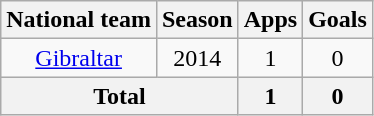<table class="wikitable" style="text-align: center">
<tr>
<th>National team</th>
<th>Season</th>
<th>Apps</th>
<th>Goals</th>
</tr>
<tr>
<td><a href='#'>Gibraltar</a></td>
<td>2014</td>
<td>1</td>
<td>0</td>
</tr>
<tr>
<th colspan="2">Total</th>
<th>1</th>
<th>0</th>
</tr>
</table>
